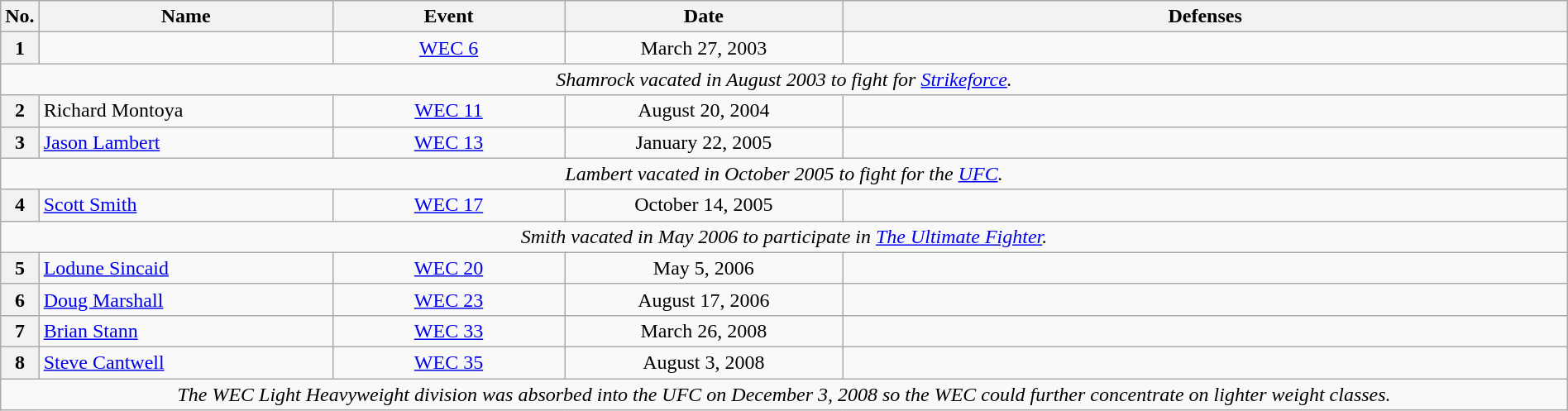<table class="wikitable" width=100%>
<tr>
<th width=1%>No.</th>
<th width=19%>Name</th>
<th width=15%>Event</th>
<th width=18%>Date</th>
<th width=47%>Defenses</th>
</tr>
<tr>
<th>1</th>
<td align=left><br></td>
<td align=center><a href='#'>WEC 6</a> <br></td>
<td align=center>March 27, 2003</td>
<td></td>
</tr>
<tr>
<td align="center" colspan="5"><em>Shamrock vacated in August 2003 to fight for <a href='#'>Strikeforce</a>.</em></td>
</tr>
<tr>
<th>2</th>
<td align=left> Richard Montoya<br></td>
<td align=center><a href='#'>WEC 11</a> <br></td>
<td align=center>August 20, 2004</td>
</tr>
<tr>
<th>3</th>
<td align=left> <a href='#'>Jason Lambert</a></td>
<td align=center><a href='#'>WEC 13</a> <br></td>
<td align=center>January 22, 2005</td>
<td></td>
</tr>
<tr>
<td align="center" colspan="5"><em>Lambert vacated in October 2005 to fight for the <a href='#'>UFC</a>.</em></td>
</tr>
<tr>
<th>4</th>
<td align=left> <a href='#'>Scott Smith</a><br></td>
<td align=center><a href='#'>WEC 17</a> <br></td>
<td align=center>October 14, 2005</td>
<td></td>
</tr>
<tr>
<td align="center" colspan="5"><em>Smith vacated in May 2006 to participate in <a href='#'>The Ultimate Fighter</a>.</em></td>
</tr>
<tr>
<th>5</th>
<td align=left> <a href='#'>Lodune Sincaid</a><br></td>
<td align=center><a href='#'>WEC 20</a> <br></td>
<td align=center>May 5, 2006</td>
<td></td>
</tr>
<tr>
<th>6</th>
<td align=left> <a href='#'>Doug Marshall</a></td>
<td align=center><a href='#'>WEC 23</a> <br></td>
<td align=center>August 17, 2006</td>
<td></td>
</tr>
<tr>
<th>7</th>
<td align=left> <a href='#'>Brian Stann</a></td>
<td align=center><a href='#'>WEC 33</a> <br></td>
<td align=center>March 26, 2008</td>
<td></td>
</tr>
<tr>
<th>8</th>
<td align=left> <a href='#'>Steve Cantwell</a></td>
<td align=center><a href='#'>WEC 35</a> <br></td>
<td align=center>August 3, 2008</td>
<td></td>
</tr>
<tr>
<td align="center" colspan="5"><em>The WEC Light Heavyweight division was absorbed into the UFC on December 3, 2008 so the WEC could further concentrate on lighter weight classes.</em></td>
</tr>
</table>
